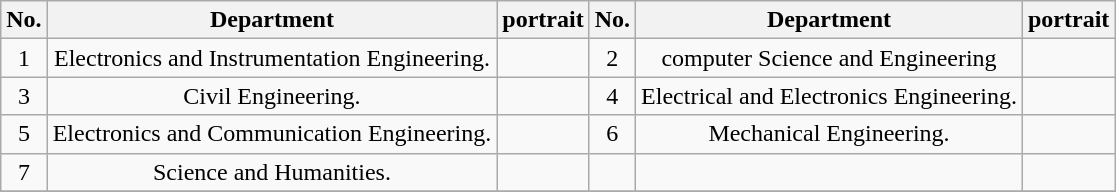<table class="wikitable sortable" style="text-align:center">
<tr>
<th scope=col>No.</th>
<th scope=col>Department</th>
<th scope=col>portrait</th>
<th scope=col>No.</th>
<th scope=col>Department</th>
<th scope=col>portrait</th>
</tr>
<tr>
<td>1</td>
<td>Electronics and Instrumentation Engineering.</td>
<td></td>
<td>2</td>
<td>computer Science and Engineering</td>
<td></td>
</tr>
<tr>
<td>3</td>
<td>Civil Engineering.</td>
<td></td>
<td>4</td>
<td>Electrical and Electronics Engineering.</td>
<td></td>
</tr>
<tr>
<td>5</td>
<td>Electronics and Communication Engineering.</td>
<td></td>
<td>6</td>
<td>Mechanical Engineering.</td>
<td></td>
</tr>
<tr>
<td>7</td>
<td>Science and Humanities.</td>
<td></td>
<td></td>
<td></td>
<td></td>
</tr>
<tr>
</tr>
</table>
